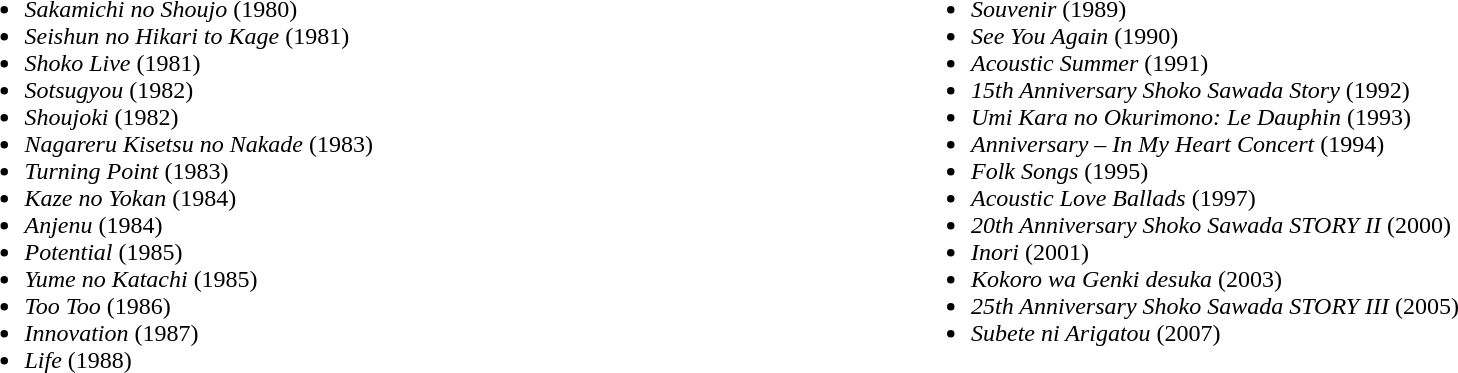<table width="100%" style="clear:both">
<tr>
<td style="width:50%; vertical-align:top"><br><ul><li><em>Sakamichi no Shoujo</em> (1980)</li><li><em>Seishun no Hikari to Kage</em> (1981)</li><li><em>Shoko Live</em> (1981)</li><li><em>Sotsugyou</em> (1982)</li><li><em>Shoujoki</em> (1982)</li><li><em>Nagareru Kisetsu no Nakade</em> (1983)</li><li><em>Turning Point</em> (1983)</li><li><em>Kaze no Yokan</em> (1984)</li><li><em>Anjenu</em> (1984)</li><li><em>Potential</em> (1985)</li><li><em>Yume no Katachi</em> (1985)</li><li><em>Too Too</em> (1986)</li><li><em>Innovation</em> (1987)</li><li><em>Life</em> (1988)</li></ul></td>
<td style="width:50%; vertical-align:top"><br><ul><li><em>Souvenir</em> (1989)</li><li><em>See You Again</em> (1990)</li><li><em>Acoustic Summer</em> (1991)</li><li><em>15th Anniversary Shoko Sawada Story</em> (1992)</li><li><em>Umi Kara no Okurimono: Le Dauphin</em> (1993)</li><li><em>Anniversary – In My Heart Concert</em> (1994)</li><li><em>Folk Songs</em> (1995)</li><li><em>Acoustic Love Ballads</em> (1997)</li><li><em>20th Anniversary Shoko Sawada STORY II</em> (2000)</li><li><em>Inori</em> (2001)</li><li><em>Kokoro wa Genki desuka</em> (2003)</li><li><em>25th Anniversary Shoko Sawada STORY III</em> (2005)</li><li><em>Subete ni Arigatou</em> (2007)</li></ul></td>
</tr>
</table>
